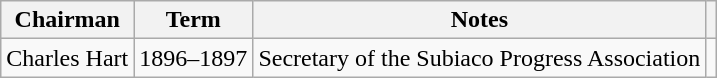<table class="wikitable">
<tr>
<th>Chairman</th>
<th>Term</th>
<th>Notes</th>
<th></th>
</tr>
<tr>
<td>Charles Hart</td>
<td>1896–1897</td>
<td>Secretary of the Subiaco Progress Association</td>
<td></td>
</tr>
</table>
